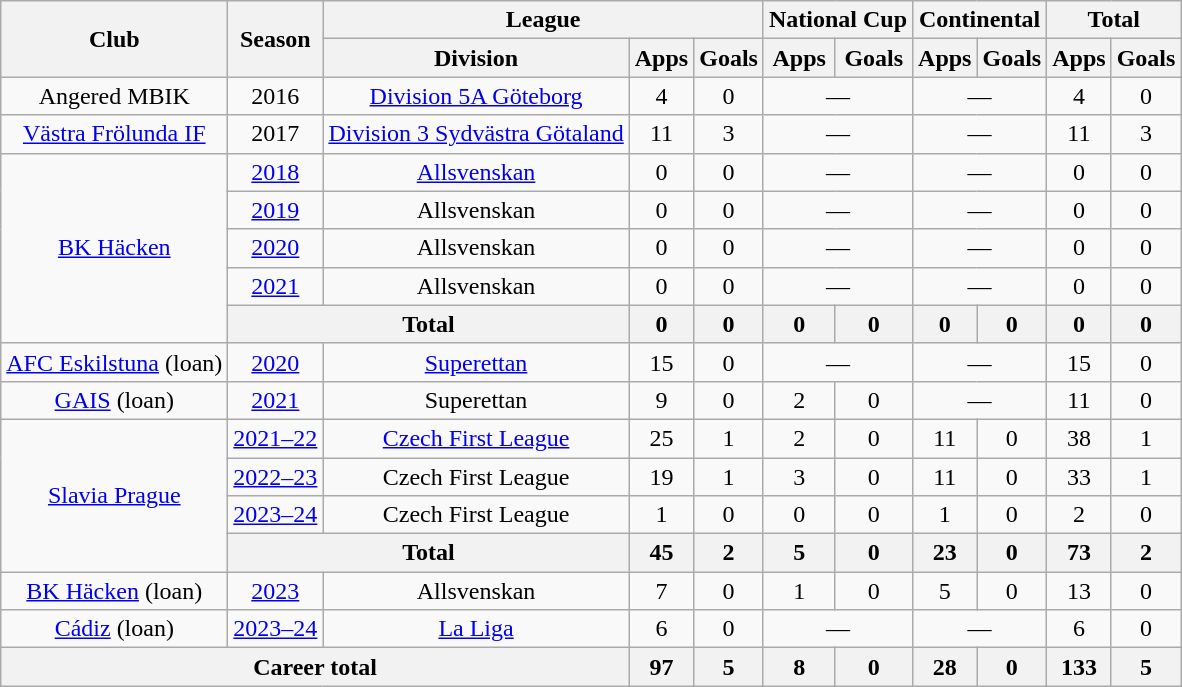<table class="wikitable" style="text-align:center">
<tr>
<th rowspan="2">Club</th>
<th rowspan="2">Season</th>
<th colspan="3">League</th>
<th colspan="2">National Cup</th>
<th colspan="2">Continental</th>
<th colspan="2">Total</th>
</tr>
<tr>
<th>Division</th>
<th>Apps</th>
<th>Goals</th>
<th>Apps</th>
<th>Goals</th>
<th>Apps</th>
<th>Goals</th>
<th>Apps</th>
<th>Goals</th>
</tr>
<tr>
<td>Angered MBIK</td>
<td>2016</td>
<td><a href='#'>Division 5A Göteborg</a></td>
<td>4</td>
<td>0</td>
<td colspan="2">—</td>
<td colspan="2">—</td>
<td>4</td>
<td>0</td>
</tr>
<tr>
<td><a href='#'>Västra Frölunda IF</a></td>
<td>2017</td>
<td><a href='#'>Division 3 Sydvästra Götaland</a></td>
<td>11</td>
<td>3</td>
<td colspan="2">—</td>
<td colspan="2">—</td>
<td>11</td>
<td>3</td>
</tr>
<tr>
<td rowspan="5"><a href='#'>BK Häcken</a></td>
<td><a href='#'>2018</a></td>
<td><a href='#'>Allsvenskan</a></td>
<td>0</td>
<td>0</td>
<td colspan="2">—</td>
<td colspan="2">—</td>
<td>0</td>
<td>0</td>
</tr>
<tr>
<td><a href='#'>2019</a></td>
<td>Allsvenskan</td>
<td>0</td>
<td>0</td>
<td colspan="2">—</td>
<td colspan="2">—</td>
<td>0</td>
<td>0</td>
</tr>
<tr>
<td><a href='#'>2020</a></td>
<td>Allsvenskan</td>
<td>0</td>
<td>0</td>
<td colspan="2">—</td>
<td colspan="2">—</td>
<td>0</td>
<td>0</td>
</tr>
<tr>
<td><a href='#'>2021</a></td>
<td>Allsvenskan</td>
<td>0</td>
<td>0</td>
<td colspan="2">—</td>
<td colspan="2">—</td>
<td>0</td>
<td>0</td>
</tr>
<tr>
<th colspan="2">Total</th>
<th>0</th>
<th>0</th>
<th>0</th>
<th>0</th>
<th>0</th>
<th>0</th>
<th>0</th>
<th>0</th>
</tr>
<tr>
<td><a href='#'>AFC Eskilstuna</a> (loan)</td>
<td><a href='#'>2020</a></td>
<td><a href='#'>Superettan</a></td>
<td>15</td>
<td>0</td>
<td colspan="2">—</td>
<td colspan="2">—</td>
<td>15</td>
<td>0</td>
</tr>
<tr>
<td><a href='#'>GAIS</a> (loan)</td>
<td><a href='#'>2021</a></td>
<td>Superettan</td>
<td>9</td>
<td>0</td>
<td>2</td>
<td>0</td>
<td colspan="2">—</td>
<td>11</td>
<td>0</td>
</tr>
<tr>
<td rowspan="4"><a href='#'>Slavia Prague</a></td>
<td><a href='#'>2021–22</a></td>
<td><a href='#'>Czech First League</a></td>
<td>25</td>
<td>1</td>
<td>2</td>
<td>0</td>
<td>11</td>
<td>0</td>
<td>38</td>
<td>1</td>
</tr>
<tr>
<td><a href='#'>2022–23</a></td>
<td>Czech First League</td>
<td>19</td>
<td>1</td>
<td>3</td>
<td>0</td>
<td>11</td>
<td>0</td>
<td>33</td>
<td>1</td>
</tr>
<tr>
<td><a href='#'>2023–24</a></td>
<td>Czech First League</td>
<td>1</td>
<td>0</td>
<td>0</td>
<td>0</td>
<td>1</td>
<td>0</td>
<td>2</td>
<td>0</td>
</tr>
<tr>
<th colspan="2">Total</th>
<th>45</th>
<th>2</th>
<th>5</th>
<th>0</th>
<th>23</th>
<th>0</th>
<th>73</th>
<th>2</th>
</tr>
<tr>
<td><a href='#'>BK Häcken</a> (loan)</td>
<td><a href='#'>2023</a></td>
<td>Allsvenskan</td>
<td>7</td>
<td>0</td>
<td>1</td>
<td>0</td>
<td>5</td>
<td>0</td>
<td>13</td>
<td>0</td>
</tr>
<tr>
<td><a href='#'>Cádiz</a> (loan)</td>
<td><a href='#'>2023–24</a></td>
<td><a href='#'>La Liga</a></td>
<td>6</td>
<td>0</td>
<td colspan="2">—</td>
<td colspan="2">—</td>
<td>6</td>
<td>0</td>
</tr>
<tr>
<th colspan="3">Career total</th>
<th>97</th>
<th>5</th>
<th>8</th>
<th>0</th>
<th>28</th>
<th>0</th>
<th>133</th>
<th>5</th>
</tr>
</table>
